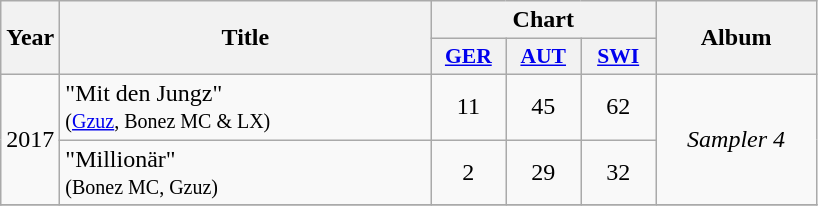<table class="wikitable">
<tr>
<th width="28" rowspan="2">Year</th>
<th width="240" rowspan="2">Title</th>
<th colspan="3">Chart</th>
<th width="100" rowspan="2">Album</th>
</tr>
<tr>
<th scope="col" style="width:3em;font-size:90%;"><a href='#'>GER</a><br></th>
<th scope="col" style="width:3em;font-size:90%;"><a href='#'>AUT</a><br></th>
<th scope="col" style="width:3em;font-size:90%;"><a href='#'>SWI</a><br></th>
</tr>
<tr>
<td rowspan=2>2017</td>
<td>"Mit den Jungz" <br><small>(<a href='#'>Gzuz</a>, Bonez MC & LX)</small></td>
<td align="center">11</td>
<td align="center">45</td>
<td align="center">62</td>
<td align="center" rowspan=2><em>Sampler 4</em></td>
</tr>
<tr>
<td>"Millionär" <br><small>(Bonez MC, Gzuz)</small></td>
<td align="center">2</td>
<td align="center">29</td>
<td align="center">32</td>
</tr>
<tr>
</tr>
</table>
